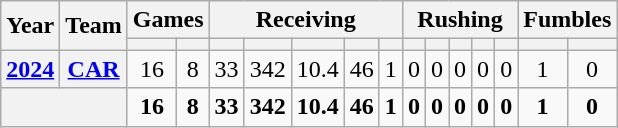<table class="wikitable" style="text-align:center;">
<tr>
<th rowspan="2">Year</th>
<th rowspan="2">Team</th>
<th colspan="2">Games</th>
<th colspan="5">Receiving</th>
<th colspan="5">Rushing</th>
<th colspan="2">Fumbles</th>
</tr>
<tr>
<th></th>
<th></th>
<th></th>
<th></th>
<th></th>
<th></th>
<th></th>
<th></th>
<th></th>
<th></th>
<th></th>
<th></th>
<th></th>
<th></th>
</tr>
<tr>
<th><a href='#'>2024</a></th>
<th><a href='#'>CAR</a></th>
<td>16</td>
<td>8</td>
<td>33</td>
<td>342</td>
<td>10.4</td>
<td>46</td>
<td>1</td>
<td>0</td>
<td>0</td>
<td>0</td>
<td>0</td>
<td>0</td>
<td>1</td>
<td>0</td>
</tr>
<tr>
<th colspan="2"></th>
<td><strong>16</strong></td>
<td><strong>8</strong></td>
<td><strong>33</strong></td>
<td><strong>342</strong></td>
<td><strong>10.4</strong></td>
<td><strong>46</strong></td>
<td><strong>1</strong></td>
<td><strong>0</strong></td>
<td><strong>0</strong></td>
<td><strong>0</strong></td>
<td><strong>0</strong></td>
<td><strong>0</strong></td>
<td><strong>1</strong></td>
<td><strong>0</strong></td>
</tr>
</table>
